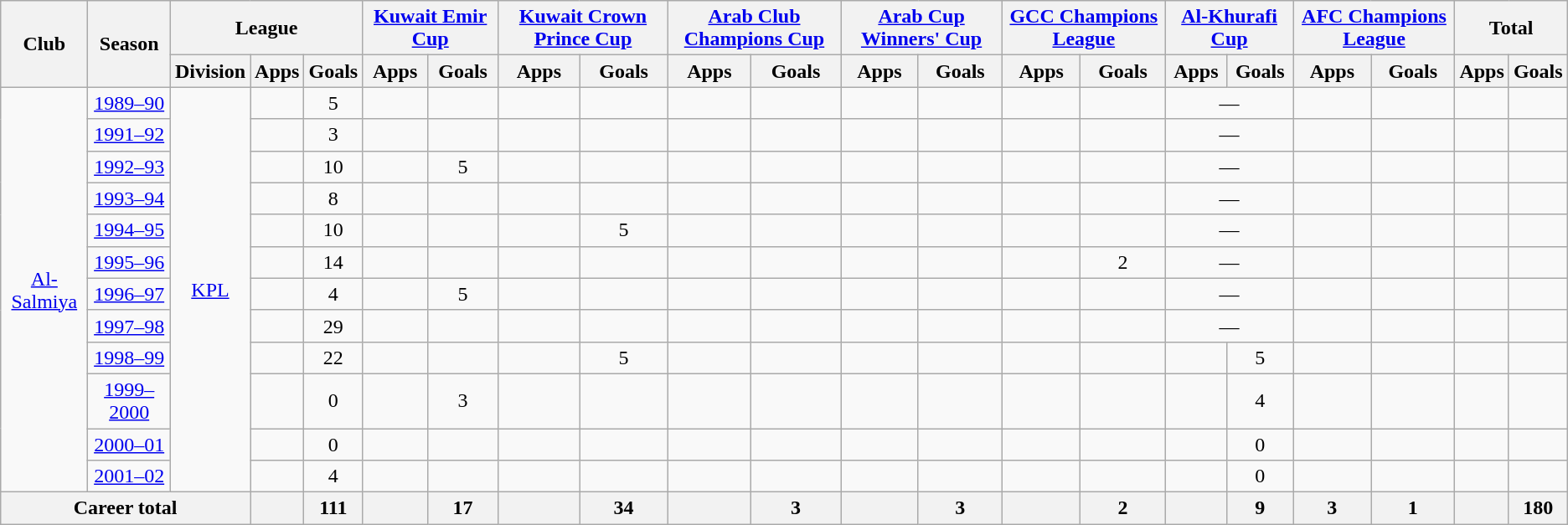<table class="wikitable" style="text-align:center">
<tr>
<th rowspan="2">Club</th>
<th rowspan="2">Season</th>
<th colspan="3">League</th>
<th colspan="2"><a href='#'>Kuwait Emir Cup</a></th>
<th colspan="2"><a href='#'>Kuwait Crown Prince Cup</a></th>
<th colspan="2"><a href='#'>Arab Club Champions Cup</a></th>
<th colspan="2"><a href='#'>Arab Cup Winners' Cup</a></th>
<th colspan="2"><a href='#'>GCC Champions League</a></th>
<th colspan="2"><a href='#'>Al-Khurafi Cup</a></th>
<th colspan="2"><a href='#'>AFC Champions League</a></th>
<th colspan="2">Total</th>
</tr>
<tr>
<th>Division</th>
<th>Apps</th>
<th>Goals</th>
<th>Apps</th>
<th>Goals</th>
<th>Apps</th>
<th>Goals</th>
<th>Apps</th>
<th>Goals</th>
<th>Apps</th>
<th>Goals</th>
<th>Apps</th>
<th>Goals</th>
<th>Apps</th>
<th>Goals</th>
<th>Apps</th>
<th>Goals</th>
<th>Apps</th>
<th>Goals</th>
</tr>
<tr align=center>
<td rowspan="12" align=center valign=center><a href='#'>Al-Salmiya</a></td>
<td><a href='#'>1989–90</a></td>
<td rowspan="12"><a href='#'>KPL</a></td>
<td></td>
<td>5</td>
<td></td>
<td></td>
<td></td>
<td></td>
<td></td>
<td></td>
<td></td>
<td></td>
<td></td>
<td></td>
<td colspan="2">—</td>
<td></td>
<td></td>
<td></td>
<td></td>
</tr>
<tr>
<td><a href='#'>1991–92</a></td>
<td></td>
<td>3</td>
<td></td>
<td></td>
<td></td>
<td></td>
<td></td>
<td></td>
<td></td>
<td></td>
<td></td>
<td></td>
<td colspan="2">—</td>
<td></td>
<td></td>
<td></td>
<td></td>
</tr>
<tr>
<td><a href='#'>1992–93</a></td>
<td></td>
<td>10</td>
<td></td>
<td>5</td>
<td></td>
<td></td>
<td></td>
<td></td>
<td></td>
<td></td>
<td></td>
<td></td>
<td colspan="2">—</td>
<td></td>
<td></td>
<td></td>
<td></td>
</tr>
<tr>
<td><a href='#'>1993–94</a></td>
<td></td>
<td>8</td>
<td></td>
<td></td>
<td></td>
<td></td>
<td></td>
<td></td>
<td></td>
<td></td>
<td></td>
<td></td>
<td colspan="2">—</td>
<td></td>
<td></td>
<td></td>
<td></td>
</tr>
<tr>
<td><a href='#'>1994–95</a></td>
<td></td>
<td>10</td>
<td></td>
<td></td>
<td></td>
<td>5</td>
<td></td>
<td></td>
<td></td>
<td></td>
<td></td>
<td></td>
<td colspan="2">—</td>
<td></td>
<td></td>
<td></td>
<td></td>
</tr>
<tr>
<td><a href='#'>1995–96</a></td>
<td></td>
<td>14</td>
<td></td>
<td></td>
<td></td>
<td></td>
<td></td>
<td></td>
<td></td>
<td></td>
<td></td>
<td>2</td>
<td colspan="2">—</td>
<td></td>
<td></td>
<td></td>
<td></td>
</tr>
<tr>
<td><a href='#'>1996–97</a></td>
<td></td>
<td>4</td>
<td></td>
<td>5</td>
<td></td>
<td></td>
<td></td>
<td></td>
<td></td>
<td></td>
<td></td>
<td></td>
<td colspan="2">—</td>
<td></td>
<td></td>
<td></td>
<td></td>
</tr>
<tr>
<td><a href='#'>1997–98</a></td>
<td></td>
<td>29</td>
<td></td>
<td></td>
<td></td>
<td></td>
<td></td>
<td></td>
<td></td>
<td></td>
<td></td>
<td></td>
<td colspan="2">—</td>
<td></td>
<td></td>
<td></td>
<td></td>
</tr>
<tr>
<td><a href='#'>1998–99</a></td>
<td></td>
<td>22</td>
<td></td>
<td></td>
<td></td>
<td>5</td>
<td></td>
<td></td>
<td></td>
<td></td>
<td></td>
<td></td>
<td></td>
<td>5</td>
<td></td>
<td></td>
<td></td>
<td></td>
</tr>
<tr>
<td><a href='#'>1999–2000</a></td>
<td></td>
<td>0</td>
<td></td>
<td>3</td>
<td></td>
<td></td>
<td></td>
<td></td>
<td></td>
<td></td>
<td></td>
<td></td>
<td></td>
<td>4</td>
<td></td>
<td></td>
<td></td>
<td></td>
</tr>
<tr>
<td><a href='#'>2000–01</a></td>
<td></td>
<td>0</td>
<td></td>
<td></td>
<td></td>
<td></td>
<td></td>
<td></td>
<td></td>
<td></td>
<td></td>
<td></td>
<td></td>
<td>0</td>
<td></td>
<td></td>
<td></td>
<td></td>
</tr>
<tr>
<td><a href='#'>2001–02</a></td>
<td></td>
<td>4</td>
<td></td>
<td></td>
<td></td>
<td></td>
<td></td>
<td></td>
<td></td>
<td></td>
<td></td>
<td></td>
<td></td>
<td>0</td>
<td></td>
<td></td>
<td></td>
<td></td>
</tr>
<tr align=center>
<th colspan="3">Career total</th>
<th></th>
<th>111</th>
<th></th>
<th>17</th>
<th></th>
<th>34</th>
<th></th>
<th>3</th>
<th></th>
<th>3</th>
<th></th>
<th>2</th>
<th></th>
<th>9</th>
<th>3</th>
<th>1</th>
<th></th>
<th>180</th>
</tr>
</table>
